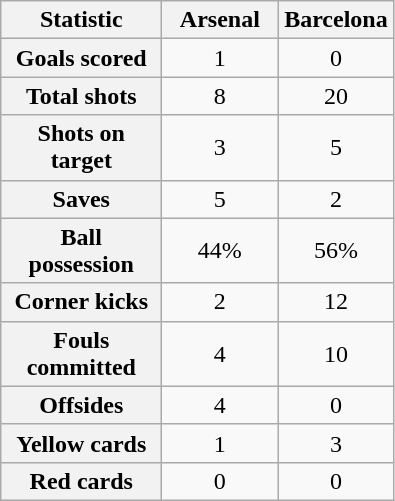<table class="wikitable plainrowheaders" style="text-align:center">
<tr>
<th scope="col" style="width:100px">Statistic</th>
<th scope="col" style="width:70px">Arsenal</th>
<th scope="col" style="width:70px">Barcelona</th>
</tr>
<tr>
<th scope=row>Goals scored</th>
<td>1</td>
<td>0</td>
</tr>
<tr>
<th scope=row>Total shots</th>
<td>8</td>
<td>20</td>
</tr>
<tr>
<th scope=row>Shots on target</th>
<td>3</td>
<td>5</td>
</tr>
<tr>
<th scope=row>Saves</th>
<td>5</td>
<td>2</td>
</tr>
<tr>
<th scope=row>Ball possession</th>
<td>44%</td>
<td>56%</td>
</tr>
<tr>
<th scope=row>Corner kicks</th>
<td>2</td>
<td>12</td>
</tr>
<tr>
<th scope=row>Fouls committed</th>
<td>4</td>
<td>10</td>
</tr>
<tr>
<th scope=row>Offsides</th>
<td>4</td>
<td>0</td>
</tr>
<tr>
<th scope=row>Yellow cards</th>
<td>1</td>
<td>3</td>
</tr>
<tr>
<th scope=row>Red cards</th>
<td>0</td>
<td>0</td>
</tr>
</table>
